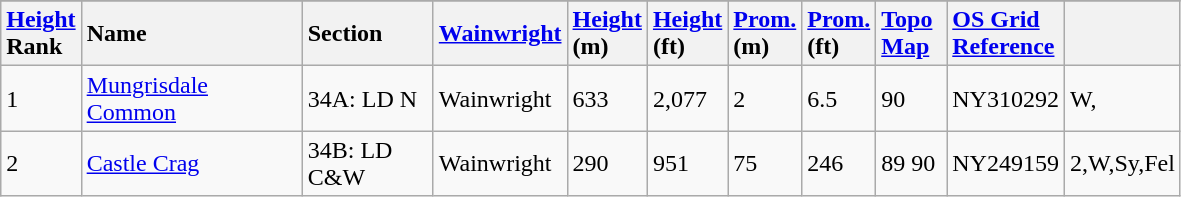<table class="wikitable sortable" style="text-align:left">
<tr>
</tr>
<tr>
<th style="width:40px;text-align:left"><a href='#'>Height</a> Rank</th>
<th style="width:140px;text-align:left">Name</th>
<th style="width:80px;text-align:left">Section</th>
<th style="width:80px;text-align:left"><a href='#'>Wainwright</a></th>
<th style="width:40px;text-align:left"><a href='#'>Height</a> (m)</th>
<th style="width:40px;text-align:left"><a href='#'>Height</a> (ft)</th>
<th style="width:40px;text-align:left"><a href='#'>Prom.</a> (m)</th>
<th style="width:40px;text-align:left"><a href='#'>Prom.</a> (ft)</th>
<th style="width:40px;text-align:left"><a href='#'>Topo Map</a></th>
<th style="width:40px;text-align:left"><a href='#'>OS Grid Reference</a></th>
<th style="width:60px;text-align:left"></th>
</tr>
<tr>
<td>1</td>
<td><a href='#'>Mungrisdale Common</a></td>
<td>34A: LD N</td>
<td>Wainwright</td>
<td>633</td>
<td>2,077</td>
<td>2</td>
<td>6.5</td>
<td>90</td>
<td>NY310292</td>
<td>W,</td>
</tr>
<tr>
<td>2</td>
<td><a href='#'>Castle Crag</a></td>
<td>34B: LD C&W</td>
<td>Wainwright</td>
<td>290</td>
<td>951</td>
<td>75</td>
<td>246</td>
<td>89 90</td>
<td>NY249159</td>
<td>2,W,Sy,Fel</td>
</tr>
</table>
